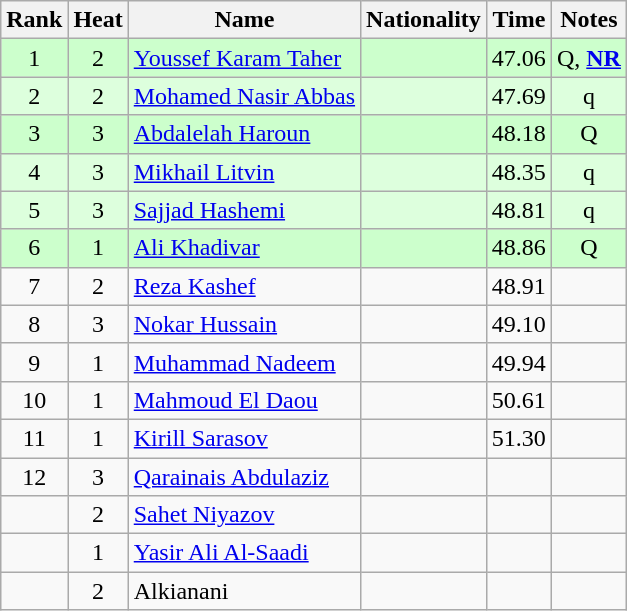<table class="wikitable sortable" style="text-align:center">
<tr>
<th>Rank</th>
<th>Heat</th>
<th>Name</th>
<th>Nationality</th>
<th>Time</th>
<th>Notes</th>
</tr>
<tr bgcolor=ccffcc>
<td>1</td>
<td>2</td>
<td align=left><a href='#'>Youssef Karam Taher</a></td>
<td align=left></td>
<td>47.06</td>
<td>Q, <strong><a href='#'>NR</a></strong></td>
</tr>
<tr bgcolor=ddffdd>
<td>2</td>
<td>2</td>
<td align=left><a href='#'>Mohamed Nasir Abbas</a></td>
<td align=left></td>
<td>47.69</td>
<td>q</td>
</tr>
<tr bgcolor=ccffcc>
<td>3</td>
<td>3</td>
<td align=left><a href='#'>Abdalelah Haroun</a></td>
<td align=left></td>
<td>48.18</td>
<td>Q</td>
</tr>
<tr bgcolor=ddffdd>
<td>4</td>
<td>3</td>
<td align=left><a href='#'>Mikhail Litvin</a></td>
<td align=left></td>
<td>48.35</td>
<td>q</td>
</tr>
<tr bgcolor=ddffdd>
<td>5</td>
<td>3</td>
<td align=left><a href='#'>Sajjad Hashemi</a></td>
<td align=left></td>
<td>48.81</td>
<td>q</td>
</tr>
<tr bgcolor=ccffcc>
<td>6</td>
<td>1</td>
<td align=left><a href='#'>Ali Khadivar</a></td>
<td align=left></td>
<td>48.86</td>
<td>Q</td>
</tr>
<tr>
<td>7</td>
<td>2</td>
<td align=left><a href='#'>Reza Kashef</a></td>
<td align=left></td>
<td>48.91</td>
<td></td>
</tr>
<tr>
<td>8</td>
<td>3</td>
<td align=left><a href='#'>Nokar Hussain</a></td>
<td align=left></td>
<td>49.10</td>
<td></td>
</tr>
<tr>
<td>9</td>
<td>1</td>
<td align=left><a href='#'>Muhammad Nadeem</a></td>
<td align=left></td>
<td>49.94</td>
<td></td>
</tr>
<tr>
<td>10</td>
<td>1</td>
<td align=left><a href='#'>Mahmoud El Daou</a></td>
<td align=left></td>
<td>50.61</td>
<td></td>
</tr>
<tr>
<td>11</td>
<td>1</td>
<td align=left><a href='#'>Kirill Sarasov</a></td>
<td align=left></td>
<td>51.30</td>
<td></td>
</tr>
<tr>
<td>12</td>
<td>3</td>
<td align=left><a href='#'>Qarainais Abdulaziz</a></td>
<td align=left></td>
<td></td>
<td></td>
</tr>
<tr>
<td></td>
<td>2</td>
<td align=left><a href='#'>Sahet Niyazov</a></td>
<td align=left></td>
<td></td>
<td></td>
</tr>
<tr>
<td></td>
<td>1</td>
<td align=left><a href='#'>Yasir Ali Al-Saadi</a></td>
<td align=left></td>
<td></td>
<td></td>
</tr>
<tr>
<td></td>
<td>2</td>
<td align=left>Alkianani</td>
<td align=left></td>
<td></td>
<td></td>
</tr>
</table>
